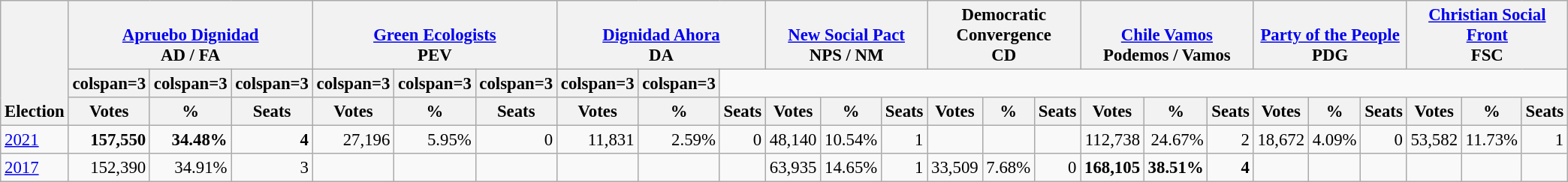<table class="wikitable" border="1" style="font-size:95%; text-align:right;">
<tr>
<th style="text-align:left;" valign=bottom rowspan=3>Election</th>
<th valign=bottom colspan=3><a href='#'>Apruebo Dignidad</a><br>AD / FA</th>
<th valign=bottom colspan=3><a href='#'>Green Ecologists</a><br>PEV</th>
<th valign=bottom colspan=3><a href='#'>Dignidad Ahora</a><br>DA</th>
<th valign=bottom colspan=3><a href='#'>New Social Pact</a><br>NPS / NM</th>
<th valign=bottom colspan=3>Democratic<br>Convergence<br>CD</th>
<th valign=bottom colspan=3><a href='#'>Chile Vamos</a><br>Podemos / Vamos</th>
<th valign=bottom colspan=3><a href='#'>Party of the People</a><br>PDG</th>
<th valign=bottom colspan=3><a href='#'>Christian Social Front</a><br>FSC</th>
</tr>
<tr>
<th>colspan=3 </th>
<th>colspan=3 </th>
<th>colspan=3 </th>
<th>colspan=3 </th>
<th>colspan=3 </th>
<th>colspan=3 </th>
<th>colspan=3 </th>
<th>colspan=3 </th>
</tr>
<tr>
<th>Votes</th>
<th>%</th>
<th>Seats</th>
<th>Votes</th>
<th>%</th>
<th>Seats</th>
<th>Votes</th>
<th>%</th>
<th>Seats</th>
<th>Votes</th>
<th>%</th>
<th>Seats</th>
<th>Votes</th>
<th>%</th>
<th>Seats</th>
<th>Votes</th>
<th>%</th>
<th>Seats</th>
<th>Votes</th>
<th>%</th>
<th>Seats</th>
<th>Votes</th>
<th>%</th>
<th>Seats</th>
</tr>
<tr>
<td align=left><a href='#'>2021</a></td>
<td><strong>157,550</strong></td>
<td><strong>34.48%</strong></td>
<td><strong>4</strong></td>
<td>27,196</td>
<td>5.95%</td>
<td>0</td>
<td>11,831</td>
<td>2.59%</td>
<td>0</td>
<td>48,140</td>
<td>10.54%</td>
<td>1</td>
<td></td>
<td></td>
<td></td>
<td>112,738</td>
<td>24.67%</td>
<td>2</td>
<td>18,672</td>
<td>4.09%</td>
<td>0</td>
<td>53,582</td>
<td>11.73%</td>
<td>1</td>
</tr>
<tr>
<td align=left><a href='#'>2017</a></td>
<td>152,390</td>
<td>34.91%</td>
<td>3</td>
<td></td>
<td></td>
<td></td>
<td></td>
<td></td>
<td></td>
<td>63,935</td>
<td>14.65%</td>
<td>1</td>
<td>33,509</td>
<td>7.68%</td>
<td>0</td>
<td><strong>168,105</strong></td>
<td><strong>38.51%</strong></td>
<td><strong>4</strong></td>
<td></td>
<td></td>
<td></td>
<td></td>
<td></td>
<td></td>
</tr>
</table>
